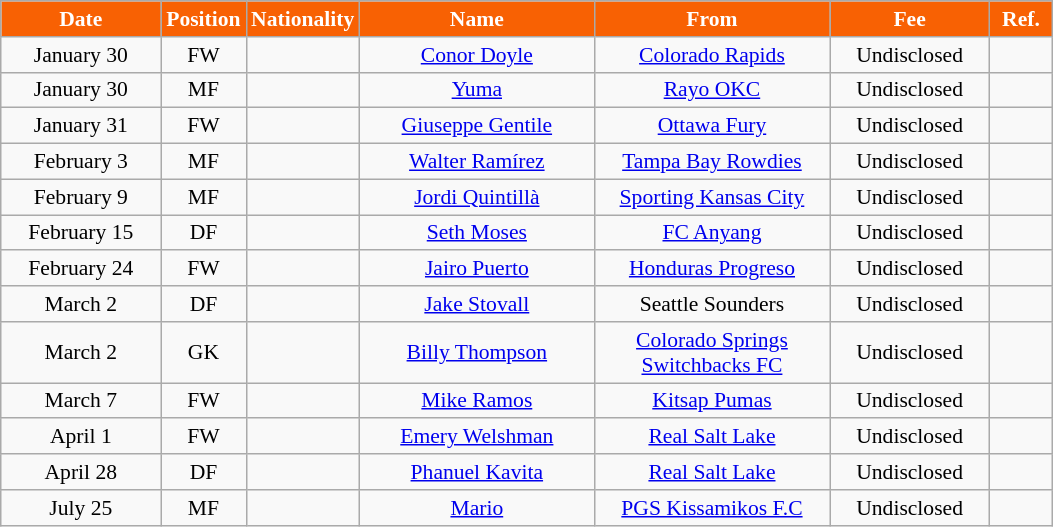<table class="wikitable"  style="text-align:center; font-size:90%; ">
<tr>
<th style="background:#F86103; color:white; width:100px;">Date</th>
<th style="background:#F86103; color:white; width:50px;">Position</th>
<th style="background:#F86103; color:white; width:50px;">Nationality</th>
<th style="background:#F86103; color:white; width:150px;">Name</th>
<th style="background:#F86103; color:white; width:150px;">From</th>
<th style="background:#F86103; color:white; width:100px;">Fee</th>
<th style="background:#F86103; color:white; width:35px;">Ref.</th>
</tr>
<tr>
<td>January 30</td>
<td>FW</td>
<td></td>
<td><a href='#'>Conor Doyle</a></td>
<td><a href='#'>Colorado Rapids</a></td>
<td>Undisclosed</td>
<td></td>
</tr>
<tr>
<td>January 30</td>
<td>MF</td>
<td></td>
<td><a href='#'>Yuma</a></td>
<td><a href='#'>Rayo OKC</a></td>
<td>Undisclosed</td>
<td></td>
</tr>
<tr>
<td>January 31</td>
<td>FW</td>
<td></td>
<td><a href='#'>Giuseppe Gentile</a></td>
<td><a href='#'>Ottawa Fury</a></td>
<td>Undisclosed</td>
<td></td>
</tr>
<tr>
<td>February 3</td>
<td>MF</td>
<td></td>
<td><a href='#'>Walter Ramírez</a></td>
<td><a href='#'>Tampa Bay Rowdies</a></td>
<td>Undisclosed</td>
<td></td>
</tr>
<tr>
<td>February 9</td>
<td>MF</td>
<td></td>
<td><a href='#'>Jordi Quintillà</a></td>
<td><a href='#'>Sporting Kansas City</a></td>
<td>Undisclosed</td>
<td></td>
</tr>
<tr>
<td>February 15</td>
<td>DF</td>
<td></td>
<td><a href='#'>Seth Moses</a></td>
<td> <a href='#'>FC Anyang</a></td>
<td>Undisclosed</td>
<td></td>
</tr>
<tr>
<td>February 24</td>
<td>FW</td>
<td></td>
<td><a href='#'>Jairo Puerto</a></td>
<td> <a href='#'>Honduras Progreso</a></td>
<td>Undisclosed</td>
<td></td>
</tr>
<tr>
<td>March 2</td>
<td>DF</td>
<td></td>
<td><a href='#'>Jake Stovall</a></td>
<td>Seattle Sounders</td>
<td>Undisclosed</td>
<td></td>
</tr>
<tr>
<td>March 2</td>
<td>GK</td>
<td></td>
<td><a href='#'>Billy Thompson</a></td>
<td><a href='#'>Colorado Springs Switchbacks FC</a></td>
<td>Undisclosed</td>
<td></td>
</tr>
<tr>
<td>March 7</td>
<td>FW</td>
<td></td>
<td><a href='#'>Mike Ramos</a></td>
<td><a href='#'>Kitsap Pumas</a></td>
<td>Undisclosed</td>
<td></td>
</tr>
<tr>
<td>April 1</td>
<td>FW</td>
<td></td>
<td><a href='#'>Emery Welshman</a></td>
<td><a href='#'>Real Salt Lake</a></td>
<td>Undisclosed</td>
<td></td>
</tr>
<tr>
<td>April 28</td>
<td>DF</td>
<td></td>
<td><a href='#'>Phanuel Kavita</a></td>
<td><a href='#'>Real Salt Lake</a></td>
<td>Undisclosed</td>
<td></td>
</tr>
<tr>
<td>July 25</td>
<td>MF</td>
<td></td>
<td><a href='#'>Mario</a></td>
<td> <a href='#'>PGS Kissamikos F.C</a></td>
<td>Undisclosed</td>
<td></td>
</tr>
</table>
